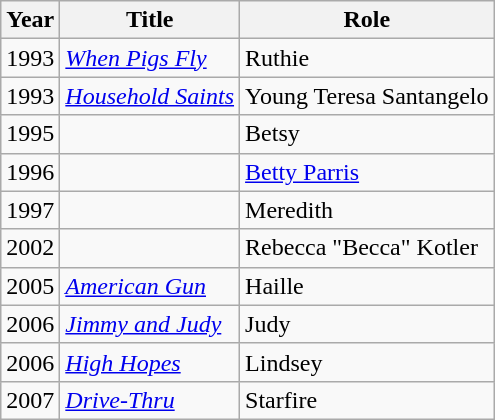<table class="wikitable sortable">
<tr>
<th>Year</th>
<th>Title</th>
<th>Role</th>
</tr>
<tr>
<td>1993</td>
<td><em><a href='#'>When Pigs Fly</a></em></td>
<td>Ruthie</td>
</tr>
<tr>
<td>1993</td>
<td><em><a href='#'>Household Saints</a></em></td>
<td>Young Teresa Santangelo</td>
</tr>
<tr>
<td>1995</td>
<td><em></em></td>
<td>Betsy</td>
</tr>
<tr>
<td>1996</td>
<td><em></em></td>
<td><a href='#'>Betty Parris</a></td>
</tr>
<tr>
<td>1997</td>
<td><em></em></td>
<td>Meredith</td>
</tr>
<tr>
<td>2002</td>
<td><em></em></td>
<td>Rebecca "Becca" Kotler</td>
</tr>
<tr>
<td>2005</td>
<td><em><a href='#'>American Gun</a></em></td>
<td>Haille</td>
</tr>
<tr>
<td>2006</td>
<td><em><a href='#'>Jimmy and Judy</a></em></td>
<td>Judy</td>
</tr>
<tr>
<td>2006</td>
<td><em><a href='#'>High Hopes</a></em></td>
<td>Lindsey</td>
</tr>
<tr>
<td>2007</td>
<td><em><a href='#'>Drive-Thru</a></em></td>
<td>Starfire</td>
</tr>
</table>
